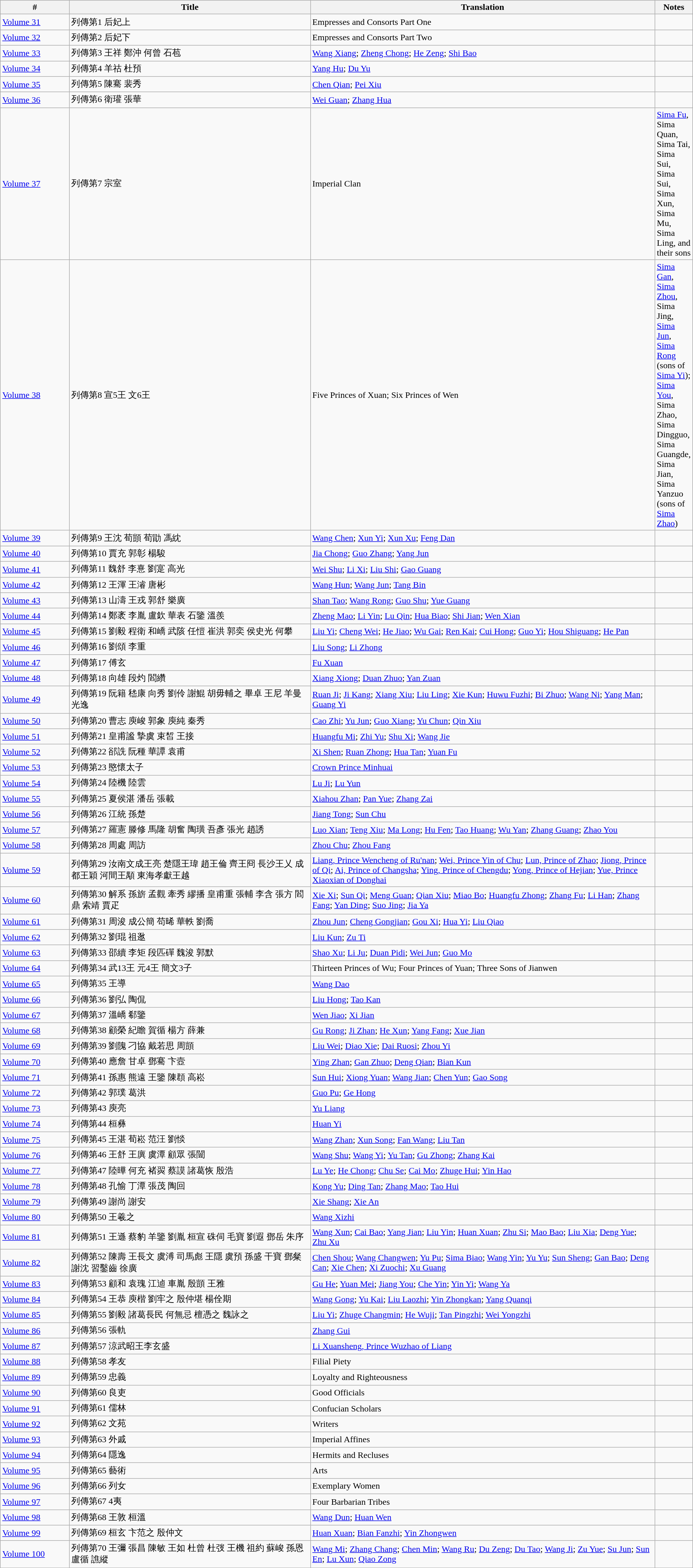<table class=wikitable width=100%>
<tr>
<th width=10%>#</th>
<th width=35%>Title</th>
<th width=50%>Translation</th>
<th width=5%>Notes</th>
</tr>
<tr>
<td><a href='#'>Volume 31</a></td>
<td>列傳第1 后妃上</td>
<td>Empresses and Consorts Part One</td>
<td></td>
</tr>
<tr>
<td><a href='#'>Volume 32</a></td>
<td>列傳第2 后妃下</td>
<td>Empresses and Consorts Part Two</td>
<td></td>
</tr>
<tr>
<td><a href='#'>Volume 33</a></td>
<td>列傳第3 王祥 鄭沖 何曾 石苞</td>
<td><a href='#'>Wang Xiang</a>; <a href='#'>Zheng Chong</a>; <a href='#'>He Zeng</a>; <a href='#'>Shi Bao</a></td>
<td></td>
</tr>
<tr>
<td><a href='#'>Volume 34</a></td>
<td>列傳第4 羊祜 杜預</td>
<td><a href='#'>Yang Hu</a>; <a href='#'>Du Yu</a></td>
<td></td>
</tr>
<tr>
<td><a href='#'>Volume 35</a></td>
<td>列傳第5 陳騫 裴秀</td>
<td><a href='#'>Chen Qian</a>; <a href='#'>Pei Xiu</a></td>
<td></td>
</tr>
<tr>
<td><a href='#'>Volume 36</a></td>
<td>列傳第6 衛瓘 張華</td>
<td><a href='#'>Wei Guan</a>; <a href='#'>Zhang Hua</a></td>
<td></td>
</tr>
<tr>
<td><a href='#'>Volume 37</a></td>
<td>列傳第7 宗室</td>
<td>Imperial Clan</td>
<td><a href='#'>Sima Fu</a>, Sima Quan, Sima Tai, Sima Sui, Sima Sui, Sima Xun, Sima Mu, Sima Ling, and their sons</td>
</tr>
<tr>
<td><a href='#'>Volume 38</a></td>
<td>列傳第8 宣5王 文6王</td>
<td>Five Princes of Xuan; Six Princes of Wen</td>
<td><a href='#'>Sima Gan</a>, <a href='#'>Sima Zhou</a>, Sima Jing, <a href='#'>Sima Jun</a>, <a href='#'>Sima Rong</a> (sons of <a href='#'>Sima Yi</a>); <a href='#'>Sima You</a>, Sima Zhao, Sima Dingguo, Sima Guangde, Sima Jian, Sima Yanzuo (sons of <a href='#'>Sima Zhao</a>)</td>
</tr>
<tr>
<td><a href='#'>Volume 39</a></td>
<td>列傳第9 王沈 荀顗 荀勖 馮紞</td>
<td><a href='#'>Wang Chen</a>; <a href='#'>Xun Yi</a>; <a href='#'>Xun Xu</a>; <a href='#'>Feng Dan</a></td>
<td></td>
</tr>
<tr>
<td><a href='#'>Volume 40</a></td>
<td>列傳第10 賈充 郭彰 楊駿</td>
<td><a href='#'>Jia Chong</a>; <a href='#'>Guo Zhang</a>; <a href='#'>Yang Jun</a></td>
<td></td>
</tr>
<tr>
<td><a href='#'>Volume 41</a></td>
<td>列傳第11 魏舒 李憙 劉寔 高光</td>
<td><a href='#'>Wei Shu</a>; <a href='#'>Li Xi</a>; <a href='#'>Liu Shi</a>; <a href='#'>Gao Guang</a></td>
<td></td>
</tr>
<tr>
<td><a href='#'>Volume 42</a></td>
<td>列傳第12 王渾 王濬 唐彬</td>
<td><a href='#'>Wang Hun</a>; <a href='#'>Wang Jun</a>; <a href='#'>Tang Bin</a></td>
<td></td>
</tr>
<tr>
<td><a href='#'>Volume 43</a></td>
<td>列傳第13 山濤 王戎 郭舒 樂廣</td>
<td><a href='#'>Shan Tao</a>; <a href='#'>Wang Rong</a>; <a href='#'>Guo Shu</a>; <a href='#'>Yue Guang</a></td>
<td></td>
</tr>
<tr>
<td><a href='#'>Volume 44</a></td>
<td>列傳第14 鄭袤 李胤 盧欽 華表 石鑒 溫羨</td>
<td><a href='#'>Zheng Mao</a>; <a href='#'>Li Yin</a>; <a href='#'>Lu Qin</a>; <a href='#'>Hua Biao</a>; <a href='#'>Shi Jian</a>; <a href='#'>Wen Xian</a></td>
<td></td>
</tr>
<tr>
<td><a href='#'>Volume 45</a></td>
<td>列傳第15 劉毅 程衛 和嶠 武陔 任愷 崔洪 郭奕 侯史光 何攀</td>
<td><a href='#'>Liu Yi</a>; <a href='#'>Cheng Wei</a>; <a href='#'>He Jiao</a>; <a href='#'>Wu Gai</a>; <a href='#'>Ren Kai</a>; <a href='#'>Cui Hong</a>; <a href='#'>Guo Yi</a>; <a href='#'>Hou Shiguang</a>; <a href='#'>He Pan</a></td>
<td></td>
</tr>
<tr>
<td><a href='#'>Volume 46</a></td>
<td>列傳第16 劉頌 李重</td>
<td><a href='#'>Liu Song</a>; <a href='#'>Li Zhong</a></td>
<td></td>
</tr>
<tr>
<td><a href='#'>Volume 47</a></td>
<td>列傳第17 傅玄</td>
<td><a href='#'>Fu Xuan</a></td>
<td></td>
</tr>
<tr>
<td><a href='#'>Volume 48</a></td>
<td>列傳第18 向雄 段灼 閻纘</td>
<td><a href='#'>Xiang Xiong</a>; <a href='#'>Duan Zhuo</a>; <a href='#'>Yan Zuan</a></td>
<td></td>
</tr>
<tr>
<td><a href='#'>Volume 49</a></td>
<td>列傳第19 阮籍 嵇康 向秀 劉伶 謝鯤 胡毋輔之 畢卓 王尼 羊曼 光逸</td>
<td><a href='#'>Ruan Ji</a>; <a href='#'>Ji Kang</a>; <a href='#'>Xiang Xiu</a>; <a href='#'>Liu Ling</a>; <a href='#'>Xie Kun</a>; <a href='#'>Huwu Fuzhi</a>; <a href='#'>Bi Zhuo</a>; <a href='#'>Wang Ni</a>; <a href='#'>Yang Man</a>; <a href='#'>Guang Yi</a></td>
<td></td>
</tr>
<tr>
<td><a href='#'>Volume 50</a></td>
<td>列傳第20 曹志 庾峻 郭象 庾純 秦秀</td>
<td><a href='#'>Cao Zhi</a>; <a href='#'>Yu Jun</a>; <a href='#'>Guo Xiang</a>; <a href='#'>Yu Chun</a>; <a href='#'>Qin Xiu</a></td>
<td></td>
</tr>
<tr>
<td><a href='#'>Volume 51</a></td>
<td>列傳第21 皇甫謐 摯虞 束皙 王接</td>
<td><a href='#'>Huangfu Mi</a>; <a href='#'>Zhi Yu</a>; <a href='#'>Shu Xi</a>; <a href='#'>Wang Jie</a></td>
<td></td>
</tr>
<tr>
<td><a href='#'>Volume 52</a></td>
<td>列傳第22 郤詵 阮種 華譚 袁甫</td>
<td><a href='#'>Xi Shen</a>; <a href='#'>Ruan Zhong</a>; <a href='#'>Hua Tan</a>; <a href='#'>Yuan Fu</a></td>
<td></td>
</tr>
<tr>
<td><a href='#'>Volume 53</a></td>
<td>列傳第23 愍懷太子</td>
<td><a href='#'>Crown Prince Minhuai</a></td>
<td></td>
</tr>
<tr>
<td><a href='#'>Volume 54</a></td>
<td>列傳第24 陸機 陸雲</td>
<td><a href='#'>Lu Ji</a>; <a href='#'>Lu Yun</a></td>
<td></td>
</tr>
<tr>
<td><a href='#'>Volume 55</a></td>
<td>列傳第25 夏侯湛 潘岳 張載</td>
<td><a href='#'>Xiahou Zhan</a>; <a href='#'>Pan Yue</a>; <a href='#'>Zhang Zai</a></td>
<td></td>
</tr>
<tr>
<td><a href='#'>Volume 56</a></td>
<td>列傳第26 江統 孫楚</td>
<td><a href='#'>Jiang Tong</a>; <a href='#'>Sun Chu</a></td>
<td></td>
</tr>
<tr>
<td><a href='#'>Volume 57</a></td>
<td>列傳第27 羅憲 滕修 馬隆 胡奮 陶璜 吾彥 張光 趙誘</td>
<td><a href='#'>Luo Xian</a>; <a href='#'>Teng Xiu</a>; <a href='#'>Ma Long</a>; <a href='#'>Hu Fen</a>; <a href='#'>Tao Huang</a>; <a href='#'>Wu Yan</a>; <a href='#'>Zhang Guang</a>; <a href='#'>Zhao You</a></td>
<td></td>
</tr>
<tr>
<td><a href='#'>Volume 58</a></td>
<td>列傳第28 周處 周訪</td>
<td><a href='#'>Zhou Chu</a>; <a href='#'>Zhou Fang</a></td>
<td></td>
</tr>
<tr>
<td><a href='#'>Volume 59</a></td>
<td>列傳第29 汝南文成王亮 楚隱王瑋 趙王倫 齊王冏 長沙王乂 成都王穎 河間王顒 東海孝獻王越</td>
<td><a href='#'>Liang, Prince Wencheng of Ru'nan</a>; <a href='#'>Wei, Prince Yin of Chu</a>; <a href='#'>Lun, Prince of Zhao</a>; <a href='#'>Jiong, Prince of Qi</a>; <a href='#'>Ai, Prince of Changsha</a>; <a href='#'>Ying, Prince of Chengdu</a>; <a href='#'>Yong, Prince of Hejian</a>; <a href='#'>Yue, Prince Xiaoxian of Donghai</a></td>
<td></td>
</tr>
<tr>
<td><a href='#'>Volume 60</a></td>
<td>列傳第30 解系 孫旂 孟觀 牽秀 繆播 皇甫重 張輔 李含 張方 閻鼎 索靖 賈疋</td>
<td><a href='#'>Xie Xi</a>; <a href='#'>Sun Qi</a>; <a href='#'>Meng Guan</a>; <a href='#'>Qian Xiu</a>; <a href='#'>Miao Bo</a>; <a href='#'>Huangfu Zhong</a>; <a href='#'>Zhang Fu</a>; <a href='#'>Li Han</a>; <a href='#'>Zhang Fang</a>; <a href='#'>Yan Ding</a>; <a href='#'>Suo Jing</a>; <a href='#'>Jia Ya</a></td>
<td></td>
</tr>
<tr>
<td><a href='#'>Volume 61</a></td>
<td>列傳第31 周浚 成公簡 苟晞 華軼 劉喬</td>
<td><a href='#'>Zhou Jun</a>; <a href='#'>Cheng Gongjian</a>; <a href='#'>Gou Xi</a>; <a href='#'>Hua Yi</a>; <a href='#'>Liu Qiao</a></td>
<td></td>
</tr>
<tr>
<td><a href='#'>Volume 62</a></td>
<td>列傳第32 劉琨 祖逖</td>
<td><a href='#'>Liu Kun</a>; <a href='#'>Zu Ti</a></td>
<td></td>
</tr>
<tr>
<td><a href='#'>Volume 63</a></td>
<td>列傳第33 邵續 李矩 段匹磾 魏浚 郭默</td>
<td><a href='#'>Shao Xu</a>; <a href='#'>Li Ju</a>; <a href='#'>Duan Pidi</a>; <a href='#'>Wei Jun</a>; <a href='#'>Guo Mo</a></td>
<td></td>
</tr>
<tr>
<td><a href='#'>Volume 64</a></td>
<td>列傳第34 武13王 元4王 簡文3子</td>
<td>Thirteen Princes of Wu; Four Princes of Yuan; Three Sons of Jianwen</td>
<td></td>
</tr>
<tr>
<td><a href='#'>Volume 65</a></td>
<td>列傳第35 王導</td>
<td><a href='#'>Wang Dao</a></td>
<td></td>
</tr>
<tr>
<td><a href='#'>Volume 66</a></td>
<td>列傳第36 劉弘 陶侃</td>
<td><a href='#'>Liu Hong</a>; <a href='#'>Tao Kan</a></td>
<td></td>
</tr>
<tr>
<td><a href='#'>Volume 67</a></td>
<td>列傳第37 溫嶠 郗鑒</td>
<td><a href='#'>Wen Jiao</a>; <a href='#'>Xi Jian</a></td>
<td></td>
</tr>
<tr>
<td><a href='#'>Volume 68</a></td>
<td>列傳第38 顧榮 紀瞻 賀循 楊方 薛兼</td>
<td><a href='#'>Gu Rong</a>; <a href='#'>Ji Zhan</a>; <a href='#'>He Xun</a>; <a href='#'>Yang Fang</a>; <a href='#'>Xue Jian</a></td>
<td></td>
</tr>
<tr>
<td><a href='#'>Volume 69</a></td>
<td>列傳第39 劉隗 刁協 戴若思 周顗</td>
<td><a href='#'>Liu Wei</a>; <a href='#'>Diao Xie</a>; <a href='#'>Dai Ruosi</a>; <a href='#'>Zhou Yi</a></td>
<td></td>
</tr>
<tr>
<td><a href='#'>Volume 70</a></td>
<td>列傳第40 應詹 甘卓 鄧騫 卞壼</td>
<td><a href='#'>Ying Zhan</a>; <a href='#'>Gan Zhuo</a>; <a href='#'>Deng Qian</a>; <a href='#'>Bian Kun</a></td>
<td></td>
</tr>
<tr>
<td><a href='#'>Volume 71</a></td>
<td>列傳第41 孫惠 熊遠 王鑒 陳頵 高崧</td>
<td><a href='#'>Sun Hui</a>; <a href='#'>Xiong Yuan</a>; <a href='#'>Wang Jian</a>; <a href='#'>Chen Yun</a>; <a href='#'>Gao Song</a></td>
<td></td>
</tr>
<tr>
<td><a href='#'>Volume 72</a></td>
<td>列傳第42 郭璞 葛洪</td>
<td><a href='#'>Guo Pu</a>; <a href='#'>Ge Hong</a></td>
<td></td>
</tr>
<tr>
<td><a href='#'>Volume 73</a></td>
<td>列傳第43 庾亮</td>
<td><a href='#'>Yu Liang</a></td>
<td></td>
</tr>
<tr>
<td><a href='#'>Volume 74</a></td>
<td>列傳第44 桓彝</td>
<td><a href='#'>Huan Yi</a></td>
<td></td>
</tr>
<tr>
<td><a href='#'>Volume 75</a></td>
<td>列傳第45 王湛 荀崧 范汪 劉惔</td>
<td><a href='#'>Wang Zhan</a>; <a href='#'>Xun Song</a>; <a href='#'>Fan Wang</a>; <a href='#'>Liu Tan</a></td>
<td></td>
</tr>
<tr>
<td><a href='#'>Volume 76</a></td>
<td>列傳第46 王舒 王廙 虞潭 顧眾 張闓</td>
<td><a href='#'>Wang Shu</a>; <a href='#'>Wang Yi</a>; <a href='#'>Yu Tan</a>; <a href='#'>Gu Zhong</a>; <a href='#'>Zhang Kai</a></td>
<td></td>
</tr>
<tr>
<td><a href='#'>Volume 77</a></td>
<td>列傳第47 陸曄 何充 褚翜 蔡謨 諸葛恢 殷浩</td>
<td><a href='#'>Lu Ye</a>; <a href='#'>He Chong</a>; <a href='#'>Chu Se</a>; <a href='#'>Cai Mo</a>; <a href='#'>Zhuge Hui</a>; <a href='#'>Yin Hao</a></td>
<td></td>
</tr>
<tr>
<td><a href='#'>Volume 78</a></td>
<td>列傳第48 孔愉 丁潭 張茂 陶回</td>
<td><a href='#'>Kong Yu</a>; <a href='#'>Ding Tan</a>; <a href='#'>Zhang Mao</a>; <a href='#'>Tao Hui</a></td>
<td></td>
</tr>
<tr>
<td><a href='#'>Volume 79</a></td>
<td>列傳第49 謝尚 謝安</td>
<td><a href='#'>Xie Shang</a>; <a href='#'>Xie An</a></td>
<td></td>
</tr>
<tr>
<td><a href='#'>Volume 80</a></td>
<td>列傳第50 王羲之</td>
<td><a href='#'>Wang Xizhi</a></td>
<td></td>
</tr>
<tr>
<td><a href='#'>Volume 81</a></td>
<td>列傳第51 王遜 蔡豹 羊鑒 劉胤 桓宣 硃伺 毛寶 劉遐 鄧岳 朱序</td>
<td><a href='#'>Wang Xun</a>; <a href='#'>Cai Bao</a>; <a href='#'>Yang Jian</a>; <a href='#'>Liu Yin</a>; <a href='#'>Huan Xuan</a>; <a href='#'>Zhu Si</a>; <a href='#'>Mao Bao</a>; <a href='#'>Liu Xia</a>; <a href='#'>Deng Yue</a>; <a href='#'>Zhu Xu</a></td>
<td></td>
</tr>
<tr>
<td><a href='#'>Volume 82</a></td>
<td>列傳第52 陳壽 王長文 虞溥 司馬彪 王隱 虞預 孫盛 干寶 鄧粲 謝沈 習鑿齒 徐廣</td>
<td><a href='#'>Chen Shou</a>; <a href='#'>Wang Changwen</a>; <a href='#'>Yu Pu</a>; <a href='#'>Sima Biao</a>; <a href='#'>Wang Yin</a>; <a href='#'>Yu Yu</a>; <a href='#'>Sun Sheng</a>; <a href='#'>Gan Bao</a>; <a href='#'>Deng Can</a>; <a href='#'>Xie Chen</a>; <a href='#'>Xi Zuochi</a>; <a href='#'>Xu Guang</a></td>
<td></td>
</tr>
<tr>
<td><a href='#'>Volume 83</a></td>
<td>列傳第53 顧和 袁瑰 江逌 車胤 殷顗 王雅</td>
<td><a href='#'>Gu He</a>; <a href='#'>Yuan Mei</a>; <a href='#'>Jiang You</a>; <a href='#'>Che Yin</a>; <a href='#'>Yin Yi</a>; <a href='#'>Wang Ya</a></td>
<td></td>
</tr>
<tr>
<td><a href='#'>Volume 84</a></td>
<td>列傳第54 王恭 庾楷 劉牢之 殷仲堪 楊佺期</td>
<td><a href='#'>Wang Gong</a>; <a href='#'>Yu Kai</a>; <a href='#'>Liu Laozhi</a>; <a href='#'>Yin Zhongkan</a>; <a href='#'>Yang Quanqi</a></td>
<td></td>
</tr>
<tr>
<td><a href='#'>Volume 85</a></td>
<td>列傳第55 劉毅 諸葛長民 何無忌 檀憑之 魏詠之</td>
<td><a href='#'>Liu Yi</a>; <a href='#'>Zhuge Changmin</a>; <a href='#'>He Wuji</a>; <a href='#'>Tan Pingzhi</a>; <a href='#'>Wei Yongzhi</a></td>
<td></td>
</tr>
<tr>
<td><a href='#'>Volume 86</a></td>
<td>列傳第56 張軌</td>
<td><a href='#'>Zhang Gui</a></td>
<td></td>
</tr>
<tr>
<td><a href='#'>Volume 87</a></td>
<td>列傳第57 涼武昭王李玄盛</td>
<td><a href='#'>Li Xuansheng, Prince Wuzhao of Liang</a></td>
<td></td>
</tr>
<tr>
<td><a href='#'>Volume 88</a></td>
<td>列傳第58 孝友</td>
<td>Filial Piety</td>
<td></td>
</tr>
<tr>
<td><a href='#'>Volume 89</a></td>
<td>列傳第59 忠義</td>
<td>Loyalty and Righteousness</td>
<td></td>
</tr>
<tr>
<td><a href='#'>Volume 90</a></td>
<td>列傳第60 良吏</td>
<td>Good Officials</td>
<td></td>
</tr>
<tr>
<td><a href='#'>Volume 91</a></td>
<td>列傳第61 儒林</td>
<td>Confucian Scholars</td>
<td></td>
</tr>
<tr>
<td><a href='#'>Volume 92</a></td>
<td>列傳第62 文苑</td>
<td>Writers</td>
<td></td>
</tr>
<tr>
<td><a href='#'>Volume 93</a></td>
<td>列傳第63 外戚</td>
<td>Imperial Affines</td>
<td></td>
</tr>
<tr>
<td><a href='#'>Volume 94</a></td>
<td>列傳第64 隱逸</td>
<td>Hermits and Recluses</td>
<td></td>
</tr>
<tr>
<td><a href='#'>Volume 95</a></td>
<td>列傳第65 藝術</td>
<td>Arts</td>
<td></td>
</tr>
<tr>
<td><a href='#'>Volume 96</a></td>
<td>列傳第66 列女</td>
<td>Exemplary Women</td>
<td></td>
</tr>
<tr>
<td><a href='#'>Volume 97</a></td>
<td>列傳第67 4夷</td>
<td>Four Barbarian Tribes</td>
<td></td>
</tr>
<tr>
<td><a href='#'>Volume 98</a></td>
<td>列傳第68 王敦 桓溫</td>
<td><a href='#'>Wang Dun</a>; <a href='#'>Huan Wen</a></td>
<td></td>
</tr>
<tr>
<td><a href='#'>Volume 99</a></td>
<td>列傳第69 桓玄 卞范之 殷仲文</td>
<td><a href='#'>Huan Xuan</a>; <a href='#'>Bian Fanzhi</a>; <a href='#'>Yin Zhongwen</a></td>
<td></td>
</tr>
<tr>
<td><a href='#'>Volume 100</a></td>
<td>列傳第70 王彌 張昌 陳敏 王如 杜曾 杜弢 王機 祖約 蘇峻 孫恩 盧循 譙縱</td>
<td><a href='#'>Wang Mi</a>; <a href='#'>Zhang Chang</a>; <a href='#'>Chen Min</a>; <a href='#'>Wang Ru</a>; <a href='#'>Du Zeng</a>; <a href='#'>Du Tao</a>; <a href='#'>Wang Ji</a>; <a href='#'>Zu Yue</a>; <a href='#'>Su Jun</a>; <a href='#'>Sun En</a>; <a href='#'>Lu Xun</a>; <a href='#'>Qiao Zong</a></td>
<td></td>
</tr>
<tr>
</tr>
</table>
